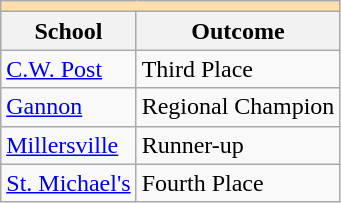<table class="wikitable" style="float:left; margin-right:1em;">
<tr>
<th colspan="3" style="background:#ffdead;"></th>
</tr>
<tr>
<th>School</th>
<th>Outcome</th>
</tr>
<tr>
<td><a href='#'>C.W. Post</a></td>
<td>Third Place</td>
</tr>
<tr>
<td><a href='#'>Gannon</a></td>
<td>Regional Champion</td>
</tr>
<tr>
<td><a href='#'>Millersville</a></td>
<td>Runner-up</td>
</tr>
<tr>
<td><a href='#'>St. Michael's</a></td>
<td>Fourth Place</td>
</tr>
</table>
